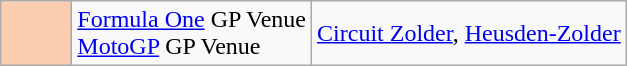<table class="wikitable">
<tr>
<td width=40px align=center style="background-color:#FBCEB1"></td>
<td><a href='#'>Formula One</a> GP Venue<br><a href='#'>MotoGP</a> GP Venue</td>
<td><a href='#'>Circuit Zolder</a>, <a href='#'>Heusden-Zolder</a></td>
</tr>
</table>
